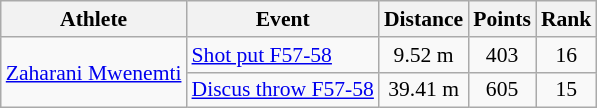<table class="wikitable" style="font-size:90%">
<tr>
<th>Athlete</th>
<th>Event</th>
<th>Distance</th>
<th>Points</th>
<th>Rank</th>
</tr>
<tr align=center>
<td align=left rowspan=2><a href='#'>Zaharani Mwenemti</a></td>
<td align=left><a href='#'>Shot put F57-58</a></td>
<td>9.52 m</td>
<td>403</td>
<td>16</td>
</tr>
<tr align=center>
<td align=left><a href='#'>Discus throw F57-58</a></td>
<td>39.41 m</td>
<td>605</td>
<td>15</td>
</tr>
</table>
